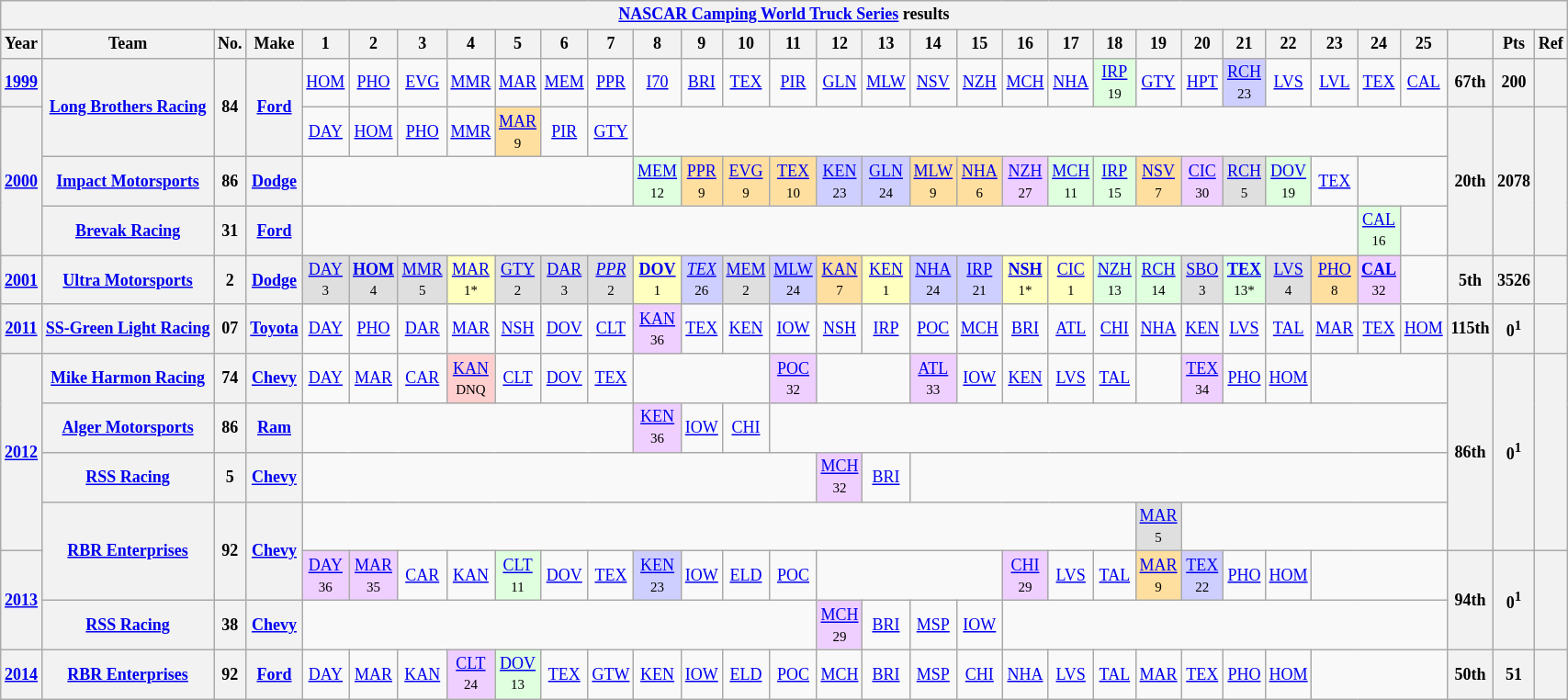<table class="wikitable" style="text-align:center; font-size:75%">
<tr>
<th colspan=45><a href='#'>NASCAR Camping World Truck Series</a> results</th>
</tr>
<tr>
<th>Year</th>
<th>Team</th>
<th>No.</th>
<th>Make</th>
<th>1</th>
<th>2</th>
<th>3</th>
<th>4</th>
<th>5</th>
<th>6</th>
<th>7</th>
<th>8</th>
<th>9</th>
<th>10</th>
<th>11</th>
<th>12</th>
<th>13</th>
<th>14</th>
<th>15</th>
<th>16</th>
<th>17</th>
<th>18</th>
<th>19</th>
<th>20</th>
<th>21</th>
<th>22</th>
<th>23</th>
<th>24</th>
<th>25</th>
<th></th>
<th>Pts</th>
<th>Ref</th>
</tr>
<tr>
<th><a href='#'>1999</a></th>
<th rowspan=2><a href='#'>Long Brothers Racing</a></th>
<th rowspan=2>84</th>
<th rowspan=2><a href='#'>Ford</a></th>
<td><a href='#'>HOM</a></td>
<td><a href='#'>PHO</a></td>
<td><a href='#'>EVG</a></td>
<td><a href='#'>MMR</a></td>
<td><a href='#'>MAR</a></td>
<td><a href='#'>MEM</a></td>
<td><a href='#'>PPR</a></td>
<td><a href='#'>I70</a></td>
<td><a href='#'>BRI</a></td>
<td><a href='#'>TEX</a></td>
<td><a href='#'>PIR</a></td>
<td><a href='#'>GLN</a></td>
<td><a href='#'>MLW</a></td>
<td><a href='#'>NSV</a></td>
<td><a href='#'>NZH</a></td>
<td><a href='#'>MCH</a></td>
<td><a href='#'>NHA</a></td>
<td style="background:#DFFFDF;"><a href='#'>IRP</a><br><small>19</small></td>
<td><a href='#'>GTY</a></td>
<td><a href='#'>HPT</a></td>
<td style="background:#CFCFFF;"><a href='#'>RCH</a><br><small>23</small></td>
<td><a href='#'>LVS</a></td>
<td><a href='#'>LVL</a></td>
<td><a href='#'>TEX</a></td>
<td><a href='#'>CAL</a></td>
<th>67th</th>
<th>200</th>
<th></th>
</tr>
<tr>
<th rowspan=3><a href='#'>2000</a></th>
<td><a href='#'>DAY</a></td>
<td><a href='#'>HOM</a></td>
<td><a href='#'>PHO</a></td>
<td><a href='#'>MMR</a></td>
<td style="background:#FFDF9F;"><a href='#'>MAR</a><br><small>9</small></td>
<td><a href='#'>PIR</a></td>
<td><a href='#'>GTY</a></td>
<td colspan=18></td>
<th rowspan=3>20th</th>
<th rowspan=3>2078</th>
<th rowspan=3></th>
</tr>
<tr>
<th><a href='#'>Impact Motorsports</a></th>
<th>86</th>
<th><a href='#'>Dodge</a></th>
<td colspan=7></td>
<td style="background:#DFFFDF;"><a href='#'>MEM</a><br><small>12</small></td>
<td style="background:#FFDF9F;"><a href='#'>PPR</a><br><small>9</small></td>
<td style="background:#FFDF9F;"><a href='#'>EVG</a><br><small>9</small></td>
<td style="background:#FFDF9F;"><a href='#'>TEX</a><br><small>10</small></td>
<td style="background:#CFCFFF;"><a href='#'>KEN</a><br><small>23</small></td>
<td style="background:#CFCFFF;"><a href='#'>GLN</a><br><small>24</small></td>
<td style="background:#FFDF9F;"><a href='#'>MLW</a><br><small>9</small></td>
<td style="background:#FFDF9F;"><a href='#'>NHA</a><br><small>6</small></td>
<td style="background:#EFCFFF;"><a href='#'>NZH</a><br><small>27</small></td>
<td style="background:#DFFFDF;"><a href='#'>MCH</a><br><small>11</small></td>
<td style="background:#DFFFDF;"><a href='#'>IRP</a><br><small>15</small></td>
<td style="background:#FFDF9F;"><a href='#'>NSV</a><br><small>7</small></td>
<td style="background:#EFCFFF;"><a href='#'>CIC</a><br><small>30</small></td>
<td style="background:#DFDFDF;"><a href='#'>RCH</a><br><small>5</small></td>
<td style="background:#DFFFDF;"><a href='#'>DOV</a><br><small>19</small></td>
<td><a href='#'>TEX</a></td>
<td colspan=2></td>
</tr>
<tr>
<th><a href='#'>Brevak Racing</a></th>
<th>31</th>
<th><a href='#'>Ford</a></th>
<td colspan=23></td>
<td style="background:#DFFFDF;"><a href='#'>CAL</a><br><small>16</small></td>
<td></td>
</tr>
<tr>
<th><a href='#'>2001</a></th>
<th><a href='#'>Ultra Motorsports</a></th>
<th>2</th>
<th><a href='#'>Dodge</a></th>
<td style="background:#DFDFDF;"><a href='#'>DAY</a><br><small>3</small></td>
<td style="background:#DFDFDF;"><strong><a href='#'>HOM</a></strong><br><small>4</small></td>
<td style="background:#DFDFDF;"><a href='#'>MMR</a><br><small>5</small></td>
<td style="background:#FFFFBF;"><a href='#'>MAR</a><br><small>1*</small></td>
<td style="background:#DFDFDF;"><a href='#'>GTY</a><br><small>2</small></td>
<td style="background:#DFDFDF;"><a href='#'>DAR</a><br><small>3</small></td>
<td style="background:#DFDFDF;"><em><a href='#'>PPR</a></em><br><small>2</small></td>
<td style="background:#FFFFBF;"><strong><a href='#'>DOV</a></strong><br><small>1</small></td>
<td style="background:#CFCFFF;"><em><a href='#'>TEX</a></em><br><small>26</small></td>
<td style="background:#DFDFDF;"><a href='#'>MEM</a><br><small>2</small></td>
<td style="background:#CFCFFF;"><a href='#'>MLW</a><br><small>24</small></td>
<td style="background:#FFDF9F;"><a href='#'>KAN</a><br><small>7</small></td>
<td style="background:#FFFFBF;"><a href='#'>KEN</a><br><small>1</small></td>
<td style="background:#CFCFFF;"><a href='#'>NHA</a><br><small>24</small></td>
<td style="background:#CFCFFF;"><a href='#'>IRP</a><br><small>21</small></td>
<td style="background:#FFFFBF;"><strong><a href='#'>NSH</a></strong><br><small>1*</small></td>
<td style="background:#FFFFBF;"><a href='#'>CIC</a><br><small>1</small></td>
<td style="background:#DFFFDF;"><a href='#'>NZH</a><br><small>13</small></td>
<td style="background:#DFFFDF;"><a href='#'>RCH</a><br><small>14</small></td>
<td style="background:#DFDFDF;"><a href='#'>SBO</a><br><small>3</small></td>
<td style="background:#DFFFDF;"><strong><a href='#'>TEX</a></strong><br><small>13*</small></td>
<td style="background:#DFDFDF;"><a href='#'>LVS</a><br><small>4</small></td>
<td style="background:#FFDF9F;"><a href='#'>PHO</a><br><small>8</small></td>
<td style="background:#EFCFFF;"><strong><a href='#'>CAL</a></strong><br><small>32</small></td>
<td></td>
<th>5th</th>
<th>3526</th>
<th></th>
</tr>
<tr>
<th><a href='#'>2011</a></th>
<th><a href='#'>SS-Green Light Racing</a></th>
<th>07</th>
<th><a href='#'>Toyota</a></th>
<td><a href='#'>DAY</a></td>
<td><a href='#'>PHO</a></td>
<td><a href='#'>DAR</a></td>
<td><a href='#'>MAR</a></td>
<td><a href='#'>NSH</a></td>
<td><a href='#'>DOV</a></td>
<td><a href='#'>CLT</a></td>
<td style="background:#EFCFFF;"><a href='#'>KAN</a><br><small>36</small></td>
<td><a href='#'>TEX</a></td>
<td><a href='#'>KEN</a></td>
<td><a href='#'>IOW</a></td>
<td><a href='#'>NSH</a></td>
<td><a href='#'>IRP</a></td>
<td><a href='#'>POC</a></td>
<td><a href='#'>MCH</a></td>
<td><a href='#'>BRI</a></td>
<td><a href='#'>ATL</a></td>
<td><a href='#'>CHI</a></td>
<td><a href='#'>NHA</a></td>
<td><a href='#'>KEN</a></td>
<td><a href='#'>LVS</a></td>
<td><a href='#'>TAL</a></td>
<td><a href='#'>MAR</a></td>
<td><a href='#'>TEX</a></td>
<td><a href='#'>HOM</a></td>
<th>115th</th>
<th>0<sup>1</sup></th>
<th></th>
</tr>
<tr>
<th rowspan=4><a href='#'>2012</a></th>
<th><a href='#'>Mike Harmon Racing</a></th>
<th>74</th>
<th><a href='#'>Chevy</a></th>
<td><a href='#'>DAY</a></td>
<td><a href='#'>MAR</a></td>
<td><a href='#'>CAR</a></td>
<td style="background:#FFCFCF;"><a href='#'>KAN</a><br><small>DNQ</small></td>
<td><a href='#'>CLT</a></td>
<td><a href='#'>DOV</a></td>
<td><a href='#'>TEX</a></td>
<td colspan=3></td>
<td style="background:#EFCFFF;"><a href='#'>POC</a><br><small>32</small></td>
<td colspan=2></td>
<td style="background:#EFCFFF;"><a href='#'>ATL</a><br><small>33</small></td>
<td><a href='#'>IOW</a></td>
<td><a href='#'>KEN</a></td>
<td><a href='#'>LVS</a></td>
<td><a href='#'>TAL</a></td>
<td></td>
<td style="background:#EFCFFF;"><a href='#'>TEX</a><br><small>34</small></td>
<td><a href='#'>PHO</a></td>
<td><a href='#'>HOM</a></td>
<td colspan=3></td>
<th rowspan=4>86th</th>
<th rowspan=4>0<sup>1</sup></th>
<th rowspan=4></th>
</tr>
<tr>
<th><a href='#'>Alger Motorsports</a></th>
<th>86</th>
<th><a href='#'>Ram</a></th>
<td colspan=7></td>
<td style="background:#EFCFFF;"><a href='#'>KEN</a><br><small>36</small></td>
<td><a href='#'>IOW</a></td>
<td><a href='#'>CHI</a></td>
<td colspan=15></td>
</tr>
<tr>
<th><a href='#'>RSS Racing</a></th>
<th>5</th>
<th><a href='#'>Chevy</a></th>
<td colspan=11></td>
<td style="background:#EFCFFF;"><a href='#'>MCH</a><br><small>32</small></td>
<td><a href='#'>BRI</a></td>
<td colspan=12></td>
</tr>
<tr>
<th rowspan=2><a href='#'>RBR Enterprises</a></th>
<th rowspan=2>92</th>
<th rowspan=2><a href='#'>Chevy</a></th>
<td colspan=18></td>
<td style="background:#DFDFDF;"><a href='#'>MAR</a><br><small>5</small></td>
<td colspan=6></td>
</tr>
<tr>
<th rowspan=2><a href='#'>2013</a></th>
<td style="background:#EFCFFF;"><a href='#'>DAY</a><br><small>36</small></td>
<td style="background:#EFCFFF;"><a href='#'>MAR</a><br><small>35</small></td>
<td><a href='#'>CAR</a></td>
<td><a href='#'>KAN</a></td>
<td style="background:#DFFFDF;"><a href='#'>CLT</a><br><small>11</small></td>
<td><a href='#'>DOV</a></td>
<td><a href='#'>TEX</a></td>
<td style="background:#CFCFFF;"><a href='#'>KEN</a><br><small>23</small></td>
<td><a href='#'>IOW</a></td>
<td><a href='#'>ELD</a></td>
<td><a href='#'>POC</a></td>
<td colspan=4></td>
<td style="background:#EFCFFF;"><a href='#'>CHI</a><br><small>29</small></td>
<td><a href='#'>LVS</a></td>
<td><a href='#'>TAL</a></td>
<td style="background:#FFDF9F;"><a href='#'>MAR</a><br><small>9</small></td>
<td style="background:#CFCFFF;"><a href='#'>TEX</a><br><small>22</small></td>
<td><a href='#'>PHO</a></td>
<td><a href='#'>HOM</a></td>
<td colspan=3></td>
<th rowspan=2>94th</th>
<th rowspan=2>0<sup>1</sup></th>
<th rowspan=2></th>
</tr>
<tr>
<th><a href='#'>RSS Racing</a></th>
<th>38</th>
<th><a href='#'>Chevy</a></th>
<td colspan=11></td>
<td style="background:#EFCFFF;"><a href='#'>MCH</a><br><small>29</small></td>
<td><a href='#'>BRI</a></td>
<td><a href='#'>MSP</a></td>
<td><a href='#'>IOW</a></td>
<td colspan=10></td>
</tr>
<tr>
<th><a href='#'>2014</a></th>
<th><a href='#'>RBR Enterprises</a></th>
<th>92</th>
<th><a href='#'>Ford</a></th>
<td><a href='#'>DAY</a></td>
<td><a href='#'>MAR</a></td>
<td><a href='#'>KAN</a></td>
<td style="background:#EFCFFF;"><a href='#'>CLT</a><br><small>24</small></td>
<td style="background:#DFFFDF;"><a href='#'>DOV</a><br><small>13</small></td>
<td><a href='#'>TEX</a></td>
<td><a href='#'>GTW</a></td>
<td><a href='#'>KEN</a></td>
<td><a href='#'>IOW</a></td>
<td><a href='#'>ELD</a></td>
<td><a href='#'>POC</a></td>
<td><a href='#'>MCH</a></td>
<td><a href='#'>BRI</a></td>
<td><a href='#'>MSP</a></td>
<td><a href='#'>CHI</a></td>
<td><a href='#'>NHA</a></td>
<td><a href='#'>LVS</a></td>
<td><a href='#'>TAL</a></td>
<td><a href='#'>MAR</a></td>
<td><a href='#'>TEX</a></td>
<td><a href='#'>PHO</a></td>
<td><a href='#'>HOM</a></td>
<td colspan=3></td>
<th>50th</th>
<th>51</th>
<th></th>
</tr>
</table>
